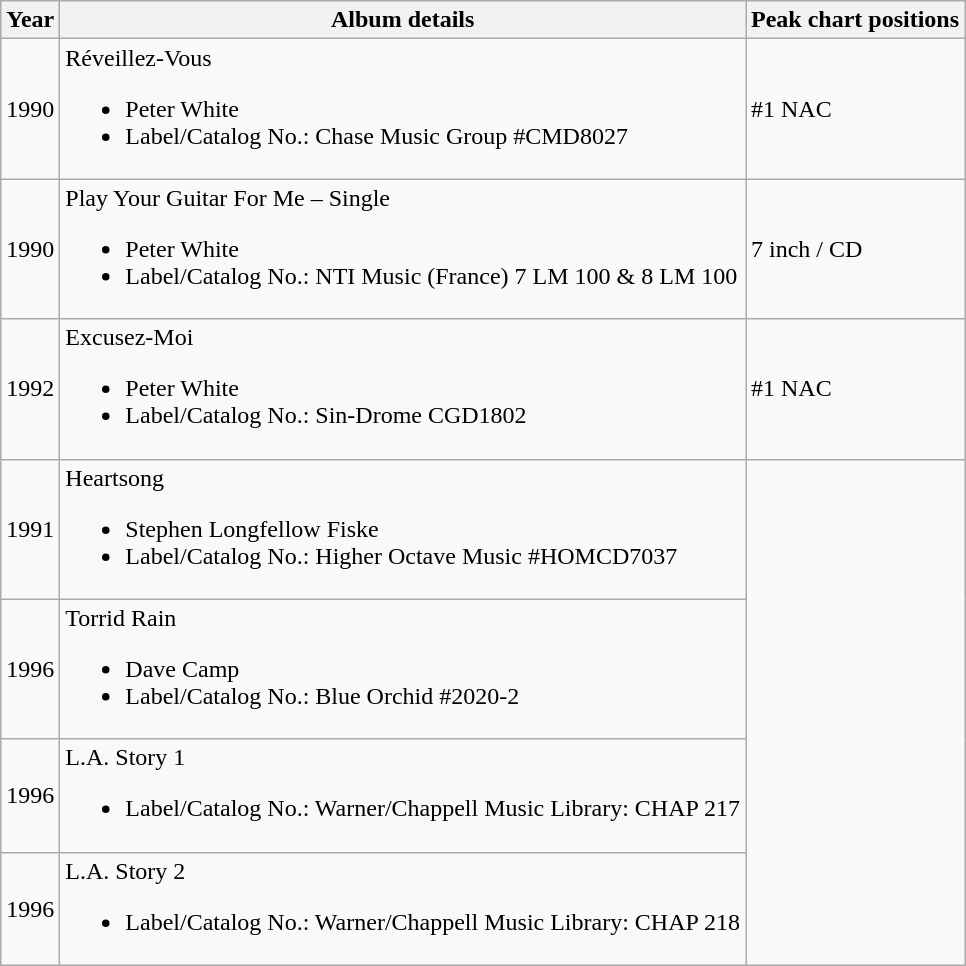<table class="wikitable">
<tr>
<th><strong>Year</strong></th>
<th><strong>Album details</strong></th>
<th><strong>Peak chart positions</strong></th>
</tr>
<tr>
<td>1990</td>
<td>Réveillez-Vous<br><ul><li>Peter White</li><li>Label/Catalog No.: Chase Music Group #CMD8027</li></ul></td>
<td>#1 NAC</td>
</tr>
<tr>
<td>1990</td>
<td>Play Your Guitar For Me – Single<br><ul><li>Peter White</li><li>Label/Catalog No.: NTI Music (France) 7 LM 100 & 8 LM 100</li></ul></td>
<td>7 inch / CD</td>
</tr>
<tr>
<td>1992</td>
<td>Excusez-Moi<br><ul><li>Peter White</li><li>Label/Catalog No.: Sin-Drome CGD1802</li></ul></td>
<td>#1 NAC</td>
</tr>
<tr>
<td>1991</td>
<td>Heartsong<br><ul><li>Stephen Longfellow Fiske</li><li>Label/Catalog No.: Higher Octave Music #HOMCD7037</li></ul></td>
</tr>
<tr>
<td>1996</td>
<td>Torrid Rain<br><ul><li>Dave Camp</li><li>Label/Catalog No.: Blue Orchid #2020-2</li></ul></td>
</tr>
<tr>
<td>1996</td>
<td>L.A. Story 1<br><ul><li>Label/Catalog No.: Warner/Chappell Music Library: CHAP 217</li></ul></td>
</tr>
<tr>
<td>1996</td>
<td>L.A. Story 2<br><ul><li>Label/Catalog No.: Warner/Chappell Music Library: CHAP 218</li></ul></td>
</tr>
</table>
